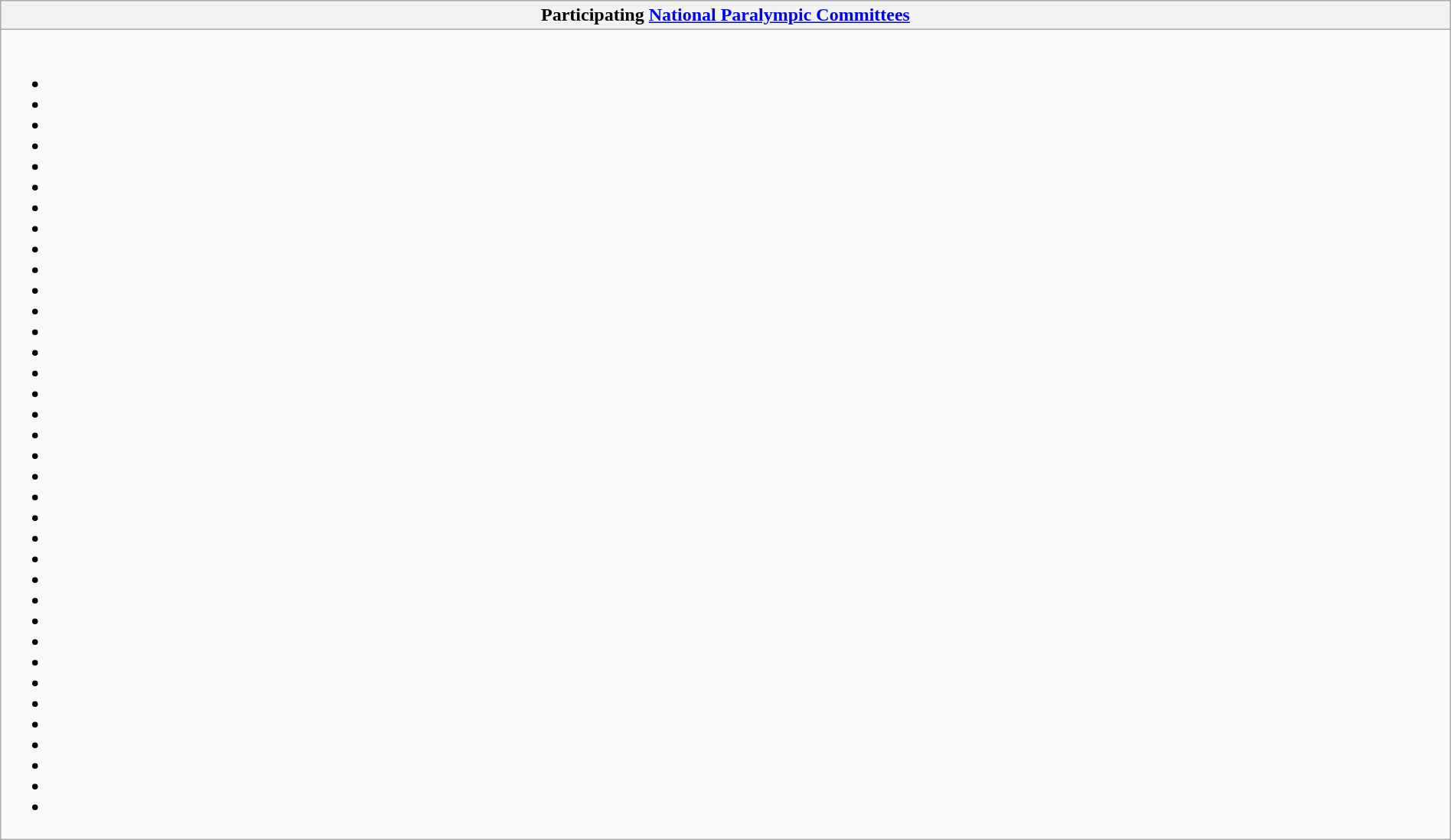<table class="wikitable collapsible" style="width:100%;">
<tr>
<th>Participating <a href='#'>National Paralympic Committees</a></th>
</tr>
<tr>
<td><br><ul><li></li><li></li><li></li><li></li><li></li><li></li><li></li><li></li><li></li><li></li><li></li><li></li><li></li><li></li><li></li><li></li><li></li><li></li><li></li><li></li><li></li><li></li><li></li><li></li><li></li><li></li><li></li><li></li><li></li><li></li><li></li><li></li><li></li><li></li><li></li><li></li></ul></td>
</tr>
</table>
